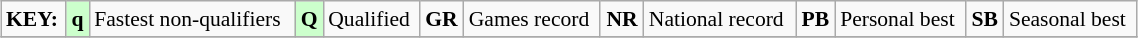<table class="wikitable" style="margin:0.5em auto; font-size:90%;position:relative;" width=60%>
<tr>
<td><strong>KEY:</strong></td>
<td bgcolor=ccffcc align=center><strong>q</strong></td>
<td>Fastest non-qualifiers</td>
<td bgcolor=ccffcc align=center><strong>Q</strong></td>
<td>Qualified</td>
<td align=center><strong>GR</strong></td>
<td>Games record</td>
<td align=center><strong>NR</strong></td>
<td>National record</td>
<td align=center><strong>PB</strong></td>
<td>Personal best</td>
<td align=center><strong>SB</strong></td>
<td>Seasonal best</td>
</tr>
<tr>
</tr>
</table>
